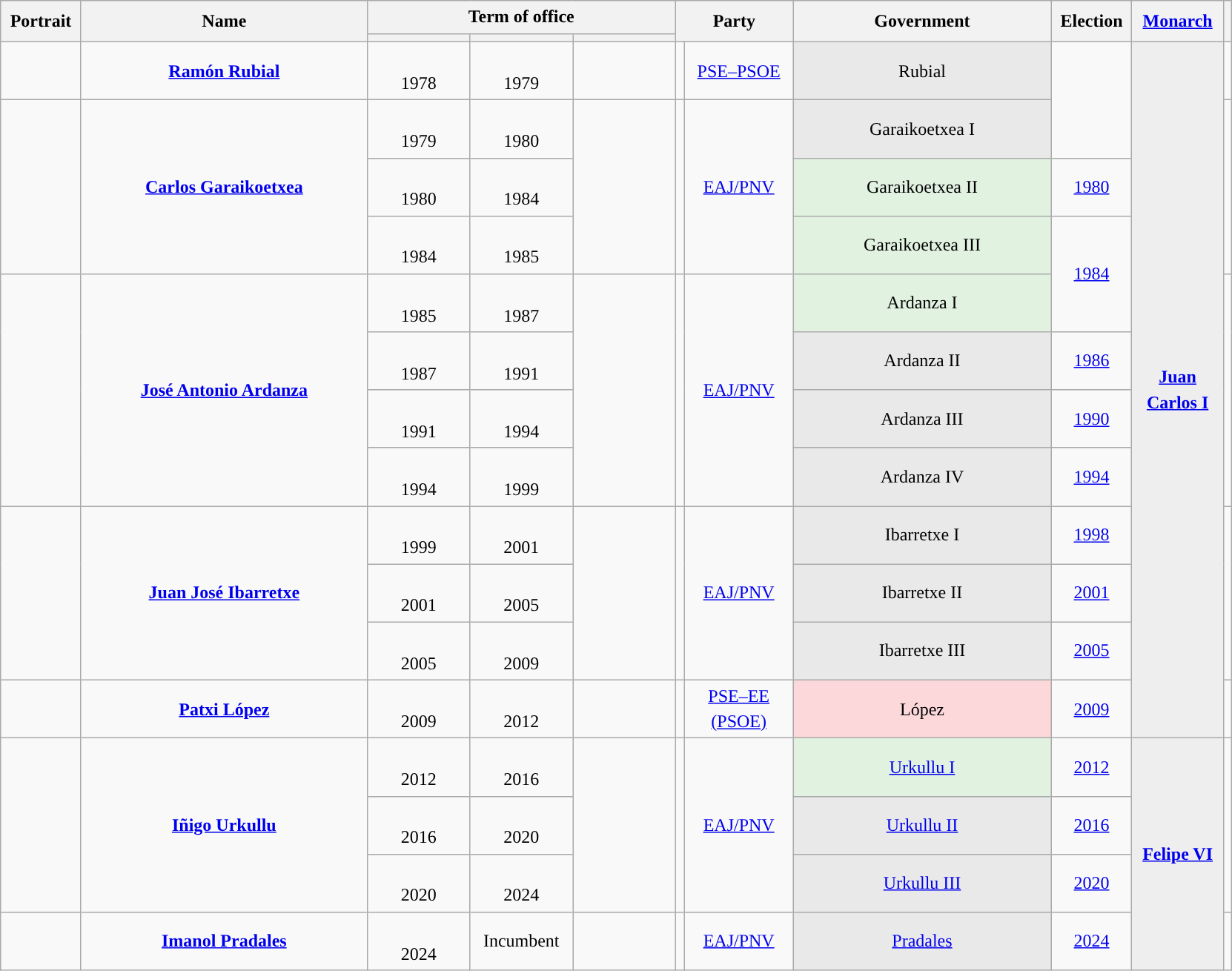<table class="wikitable" style="line-height:1.4em; text-align:center; border:1px #aaf solid;">
<tr>
<th rowspan="2" width="65">Portrait</th>
<th rowspan="2" width="250">Name<br></th>
<th colspan="3">Term of office</th>
<th rowspan="2" colspan="2" width="90">Party</th>
<th rowspan="2" width="225">Government<br></th>
<th rowspan="2" width="65">Election</th>
<th rowspan="2" width="75"><a href='#'>Monarch</a><br></th>
<th rowspan="2"></th>
</tr>
<tr>
<th width="85"></th>
<th width="85"></th>
<th width="85"></th>
</tr>
<tr>
<td width="65"></td>
<td><strong><a href='#'>Ramón Rubial</a></strong><br></td>
<td class="nowrap"><br>1978</td>
<td class="nowrap"><br>1979</td>
<td style="font-size:95%;"></td>
<td width="1" style="color:inherit;background:"></td>
<td width="90"><a href='#'>PSE–PSOE</a></td>
<td style="background:#E9E9E9;">Rubial<br></td>
<td rowspan="2" style="color:#ccc;"></td>
<td rowspan="13" scope="row" bgcolor="#EEEEEE"><br><strong><a href='#'>Juan Carlos I</a></strong><br><br></td>
<td></td>
</tr>
<tr>
<td rowspan="3"></td>
<td rowspan="3"><strong><a href='#'>Carlos Garaikoetxea</a></strong><br></td>
<td class="nowrap"><br>1979</td>
<td class="nowrap"><br>1980</td>
<td rowspan="3" style="font-size:95%;"></td>
<td rowspan="3" style="color:inherit;background:"></td>
<td rowspan="3"><a href='#'>EAJ/PNV</a></td>
<td style="background:#E9E9E9;">Garaikoetxea I<br></td>
<td rowspan="3"><br><br></td>
</tr>
<tr>
<td class="nowrap"><br>1980</td>
<td class="nowrap"><br>1984</td>
<td style="background:#E1F2E1;">Garaikoetxea II<br></td>
<td><a href='#'>1980</a></td>
</tr>
<tr>
<td class="nowrap"><br>1984</td>
<td class="nowrap"><br>1985</td>
<td style="background:#E1F2E1;">Garaikoetxea III<br></td>
<td rowspan="2"><a href='#'>1984</a></td>
</tr>
<tr>
<td rowspan="4"></td>
<td rowspan="4"><strong><a href='#'>José Antonio Ardanza</a></strong><br></td>
<td class="nowrap"><br>1985</td>
<td class="nowrap"><br>1987</td>
<td rowspan="4" style="font-size:95%;"></td>
<td rowspan="4" style="color:inherit;background:"></td>
<td rowspan="4"><a href='#'>EAJ/PNV</a></td>
<td style="background:#E1F2E1;">Ardanza I<br></td>
<td rowspan="4"><br><br><br></td>
</tr>
<tr>
<td class="nowrap"><br>1987</td>
<td class="nowrap"><br>1991</td>
<td style="background:#E9E9E9;">Ardanza II<br></td>
<td><a href='#'>1986</a></td>
</tr>
<tr>
<td class="nowrap"><br>1991</td>
<td class="nowrap"><br>1994</td>
<td style="background:#E9E9E9;">Ardanza III<br></td>
<td><a href='#'>1990</a></td>
</tr>
<tr>
<td class="nowrap"><br>1994</td>
<td class="nowrap"><br>1999</td>
<td style="background:#E9E9E9;">Ardanza IV<br></td>
<td><a href='#'>1994</a></td>
</tr>
<tr>
<td rowspan="3"></td>
<td rowspan="3"><strong><a href='#'>Juan José Ibarretxe</a></strong><br></td>
<td class="nowrap"><br>1999</td>
<td class="nowrap"><br>2001</td>
<td rowspan="3" style="font-size:95%;"></td>
<td rowspan="3" style="color:inherit;background:"></td>
<td rowspan="3"><a href='#'>EAJ/PNV</a></td>
<td style="background:#E9E9E9;">Ibarretxe I<br></td>
<td><a href='#'>1998</a></td>
<td rowspan="3"><br><br><br></td>
</tr>
<tr>
<td class="nowrap"><br>2001</td>
<td class="nowrap"><br>2005</td>
<td style="background:#E9E9E9;">Ibarretxe II<br></td>
<td><a href='#'>2001</a></td>
</tr>
<tr>
<td class="nowrap"><br>2005</td>
<td class="nowrap"><br>2009</td>
<td style="background:#E9E9E9;">Ibarretxe III<br></td>
<td><a href='#'>2005</a></td>
</tr>
<tr>
<td></td>
<td><strong><a href='#'>Patxi López</a></strong><br></td>
<td class="nowrap"><br>2009</td>
<td class="nowrap"><br>2012</td>
<td style="font-size:95%;"></td>
<td style="color:inherit;background:"></td>
<td><a href='#'>PSE–EE<br>(PSOE)</a></td>
<td style="background:#FCD8DA;">López<br></td>
<td><a href='#'>2009</a></td>
<td><br></td>
</tr>
<tr>
<td rowspan="4"></td>
<td rowspan="4"><strong><a href='#'>Iñigo Urkullu</a></strong><br></td>
<td rowspan="2" class="nowrap"><br>2012</td>
<td rowspan="2" class="nowrap"><br>2016</td>
<td rowspan="4" style="font-size:95%;"></td>
<td rowspan="4" style="color:inherit;background:"></td>
<td rowspan="4"><a href='#'>EAJ/PNV</a></td>
<td rowspan="2" style="background:#E1F2E1;"><a href='#'>Urkullu I</a><br></td>
<td rowspan="2"><a href='#'>2012</a></td>
<td rowspan="4"><br><br><br></td>
</tr>
<tr>
<td rowspan="4" scope="row" bgcolor="#EEEEEE"><br><strong><a href='#'>Felipe VI</a></strong><br><br></td>
</tr>
<tr>
<td class="nowrap"><br>2016</td>
<td class="nowrap"><br>2020</td>
<td style="background:#E9E9E9;"><a href='#'>Urkullu II</a><br></td>
<td><a href='#'>2016</a></td>
</tr>
<tr>
<td class="nowrap"><br>2020</td>
<td class="nowrap"><br>2024</td>
<td style="background:#E9E9E9;"><a href='#'>Urkullu III</a><br></td>
<td><a href='#'>2020</a></td>
</tr>
<tr>
<td></td>
<td><strong><a href='#'>Imanol Pradales</a></strong><br></td>
<td class="nowrap"><br>2024</td>
<td class="nowrap">Incumbent</td>
<td style="font-size:95%;"></td>
<td style="color:inherit;background:"></td>
<td><a href='#'>EAJ/PNV</a></td>
<td style="background:#E9E9E9;"><a href='#'>Pradales</a><br></td>
<td><a href='#'>2024</a></td>
<td></td>
</tr>
</table>
